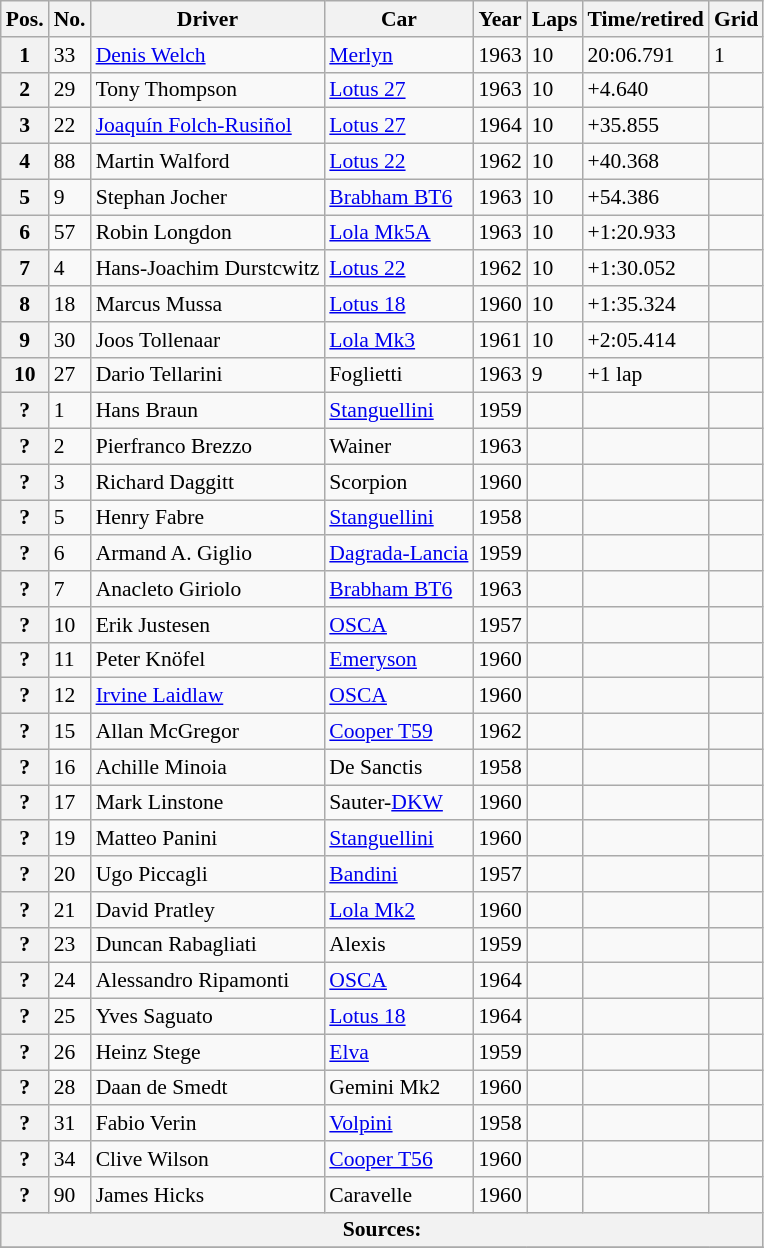<table class="wikitable" style="font-size:90%">
<tr>
<th>Pos.</th>
<th>No.</th>
<th>Driver</th>
<th>Car</th>
<th>Year</th>
<th>Laps</th>
<th>Time/retired</th>
<th>Grid</th>
</tr>
<tr>
<th>1</th>
<td>33</td>
<td> <a href='#'>Denis Welch</a></td>
<td><a href='#'>Merlyn</a></td>
<td>1963</td>
<td>10</td>
<td>20:06.791</td>
<td>1</td>
</tr>
<tr>
<th>2</th>
<td>29</td>
<td> Tony Thompson</td>
<td><a href='#'>Lotus 27</a></td>
<td>1963</td>
<td>10</td>
<td>+4.640</td>
<td></td>
</tr>
<tr>
<th>3</th>
<td>22</td>
<td> <a href='#'>Joaquín Folch-Rusiñol</a></td>
<td><a href='#'>Lotus 27</a></td>
<td>1964</td>
<td>10</td>
<td>+35.855</td>
<td></td>
</tr>
<tr>
<th>4</th>
<td>88</td>
<td> Martin Walford</td>
<td><a href='#'>Lotus 22</a></td>
<td>1962</td>
<td>10</td>
<td>+40.368</td>
<td></td>
</tr>
<tr>
<th>5</th>
<td>9</td>
<td> Stephan Jocher</td>
<td><a href='#'>Brabham BT6</a></td>
<td>1963</td>
<td>10</td>
<td>+54.386</td>
<td></td>
</tr>
<tr>
<th>6</th>
<td>57</td>
<td> Robin Longdon</td>
<td><a href='#'>Lola Mk5A</a></td>
<td>1963</td>
<td>10</td>
<td>+1:20.933</td>
<td></td>
</tr>
<tr>
<th>7</th>
<td>4</td>
<td> Hans-Joachim Durstcwitz</td>
<td><a href='#'>Lotus 22</a></td>
<td>1962</td>
<td>10</td>
<td>+1:30.052</td>
<td></td>
</tr>
<tr>
<th>8</th>
<td>18</td>
<td> Marcus Mussa</td>
<td><a href='#'>Lotus 18</a></td>
<td>1960</td>
<td>10</td>
<td>+1:35.324</td>
<td></td>
</tr>
<tr>
<th>9</th>
<td>30</td>
<td> Joos Tollenaar</td>
<td><a href='#'>Lola Mk3</a></td>
<td>1961</td>
<td>10</td>
<td>+2:05.414</td>
<td></td>
</tr>
<tr>
<th>10</th>
<td>27</td>
<td> Dario Tellarini</td>
<td>Foglietti</td>
<td>1963</td>
<td>9</td>
<td>+1 lap</td>
<td></td>
</tr>
<tr>
<th>?</th>
<td>1</td>
<td> Hans Braun</td>
<td><a href='#'>Stanguellini</a></td>
<td>1959</td>
<td></td>
<td></td>
<td></td>
</tr>
<tr>
<th>?</th>
<td>2</td>
<td> Pierfranco Brezzo</td>
<td>Wainer</td>
<td>1963</td>
<td></td>
<td></td>
<td></td>
</tr>
<tr>
<th>?</th>
<td>3</td>
<td> Richard Daggitt</td>
<td>Scorpion</td>
<td>1960</td>
<td></td>
<td></td>
<td></td>
</tr>
<tr>
<th>?</th>
<td>5</td>
<td> Henry Fabre</td>
<td><a href='#'>Stanguellini</a></td>
<td>1958</td>
<td></td>
<td></td>
<td></td>
</tr>
<tr>
<th>?</th>
<td>6</td>
<td> Armand A. Giglio</td>
<td><a href='#'>Dagrada-Lancia</a></td>
<td>1959</td>
<td></td>
<td></td>
<td></td>
</tr>
<tr>
<th>?</th>
<td>7</td>
<td> Anacleto Giriolo</td>
<td><a href='#'>Brabham BT6</a></td>
<td>1963</td>
<td></td>
<td></td>
<td></td>
</tr>
<tr>
<th>?</th>
<td>10</td>
<td> Erik Justesen</td>
<td><a href='#'>OSCA</a></td>
<td>1957</td>
<td></td>
<td></td>
<td></td>
</tr>
<tr>
<th>?</th>
<td>11</td>
<td> Peter Knöfel</td>
<td><a href='#'>Emeryson</a></td>
<td>1960</td>
<td></td>
<td></td>
<td></td>
</tr>
<tr>
<th>?</th>
<td>12</td>
<td> <a href='#'>Irvine Laidlaw</a></td>
<td><a href='#'>OSCA</a></td>
<td>1960</td>
<td></td>
<td></td>
<td></td>
</tr>
<tr>
<th>?</th>
<td>15</td>
<td> Allan McGregor</td>
<td><a href='#'>Cooper T59</a></td>
<td>1962</td>
<td></td>
<td></td>
<td></td>
</tr>
<tr>
<th>?</th>
<td>16</td>
<td> Achille Minoia</td>
<td>De Sanctis</td>
<td>1958</td>
<td></td>
<td></td>
<td></td>
</tr>
<tr>
<th>?</th>
<td>17</td>
<td> Mark Linstone</td>
<td>Sauter-<a href='#'>DKW</a></td>
<td>1960</td>
<td></td>
<td></td>
<td></td>
</tr>
<tr>
<th>?</th>
<td>19</td>
<td> Matteo Panini</td>
<td><a href='#'>Stanguellini</a></td>
<td>1960</td>
<td></td>
<td></td>
<td></td>
</tr>
<tr>
<th>?</th>
<td>20</td>
<td> Ugo Piccagli</td>
<td><a href='#'>Bandini</a></td>
<td>1957</td>
<td></td>
<td></td>
<td></td>
</tr>
<tr>
<th>?</th>
<td>21</td>
<td> David Pratley</td>
<td><a href='#'>Lola Mk2</a></td>
<td>1960</td>
<td></td>
<td></td>
<td></td>
</tr>
<tr>
<th>?</th>
<td>23</td>
<td> Duncan Rabagliati</td>
<td>Alexis</td>
<td>1959</td>
<td></td>
<td></td>
<td></td>
</tr>
<tr>
<th>?</th>
<td>24</td>
<td> Alessandro Ripamonti</td>
<td><a href='#'>OSCA</a></td>
<td>1964</td>
<td></td>
<td></td>
<td></td>
</tr>
<tr>
<th>?</th>
<td>25</td>
<td> Yves Saguato</td>
<td><a href='#'>Lotus 18</a></td>
<td>1964</td>
<td></td>
<td></td>
<td></td>
</tr>
<tr>
<th>?</th>
<td>26</td>
<td> Heinz Stege</td>
<td><a href='#'>Elva</a></td>
<td>1959</td>
<td></td>
<td></td>
<td></td>
</tr>
<tr>
<th>?</th>
<td>28</td>
<td> Daan de Smedt</td>
<td>Gemini Mk2</td>
<td>1960</td>
<td></td>
<td></td>
<td></td>
</tr>
<tr>
<th>?</th>
<td>31</td>
<td> Fabio Verin</td>
<td><a href='#'>Volpini</a></td>
<td>1958</td>
<td></td>
<td></td>
<td></td>
</tr>
<tr>
<th>?</th>
<td>34</td>
<td> Clive Wilson</td>
<td><a href='#'>Cooper T56</a></td>
<td>1960</td>
<td></td>
<td></td>
<td></td>
</tr>
<tr>
<th>?</th>
<td>90</td>
<td> James Hicks</td>
<td>Caravelle</td>
<td>1960</td>
<td></td>
<td></td>
<td></td>
</tr>
<tr style="background-color:#E5E4E2" align="center">
<th colspan=8>Sources:</th>
</tr>
<tr>
</tr>
</table>
